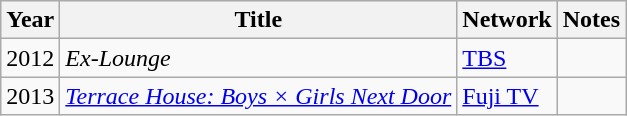<table class="wikitable">
<tr>
<th>Year</th>
<th>Title</th>
<th>Network</th>
<th>Notes</th>
</tr>
<tr>
<td>2012</td>
<td><em>Ex-Lounge</em></td>
<td><a href='#'>TBS</a></td>
<td></td>
</tr>
<tr>
<td>2013</td>
<td><em><a href='#'>Terrace House: Boys × Girls Next Door</a></em></td>
<td><a href='#'>Fuji TV</a></td>
<td></td>
</tr>
</table>
